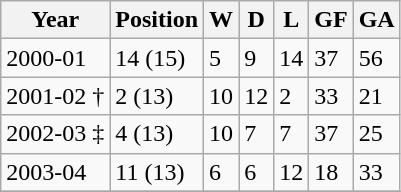<table class="wikitable">
<tr>
<th>Year</th>
<th>Position</th>
<th>W</th>
<th>D</th>
<th>L</th>
<th>GF</th>
<th>GA</th>
</tr>
<tr>
<td>2000-01</td>
<td>14 (15)</td>
<td>5</td>
<td>9</td>
<td>14</td>
<td>37</td>
<td>56</td>
</tr>
<tr>
<td>2001-02 †</td>
<td>2 (13)</td>
<td>10</td>
<td>12</td>
<td>2</td>
<td>33</td>
<td>21</td>
</tr>
<tr>
<td>2002-03 ‡</td>
<td>4 (13)</td>
<td>10</td>
<td>7</td>
<td>7</td>
<td>37</td>
<td>25</td>
</tr>
<tr>
<td>2003-04</td>
<td>11 (13)</td>
<td>6</td>
<td>6</td>
<td>12</td>
<td>18</td>
<td>33</td>
</tr>
<tr>
</tr>
</table>
